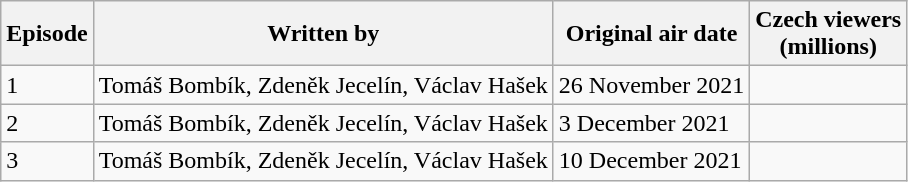<table class="wikitable">
<tr>
<th>Episode</th>
<th>Written by</th>
<th>Original air date</th>
<th>Czech viewers<br>(millions)</th>
</tr>
<tr>
<td>1</td>
<td>Tomáš Bombík, Zdeněk Jecelín, Václav Hašek</td>
<td>26 November 2021</td>
<td></td>
</tr>
<tr>
<td>2</td>
<td>Tomáš Bombík, Zdeněk Jecelín, Václav Hašek</td>
<td>3 December 2021</td>
<td></td>
</tr>
<tr>
<td>3</td>
<td>Tomáš Bombík, Zdeněk Jecelín, Václav Hašek</td>
<td>10 December 2021</td>
<td></td>
</tr>
</table>
